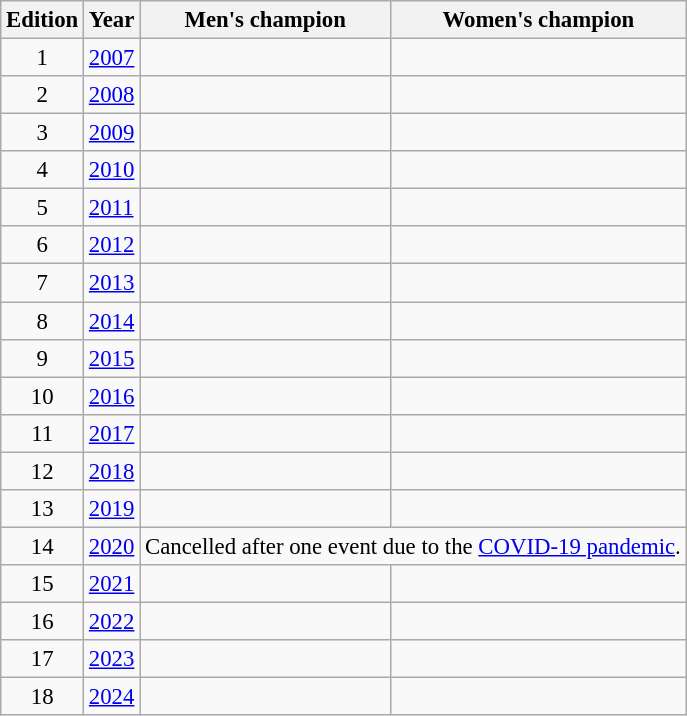<table class="wikitable" style="font-size:95%">
<tr>
<th>Edition</th>
<th>Year</th>
<th>Men's champion</th>
<th>Women's champion</th>
</tr>
<tr>
<td style="text-align:center;">1</td>
<td><a href='#'>2007</a></td>
<td></td>
<td></td>
</tr>
<tr>
<td style="text-align:center;">2</td>
<td><a href='#'>2008</a></td>
<td></td>
<td></td>
</tr>
<tr>
<td style="text-align:center;">3</td>
<td><a href='#'>2009</a></td>
<td></td>
<td></td>
</tr>
<tr>
<td style="text-align:center;">4</td>
<td><a href='#'>2010</a></td>
<td></td>
<td></td>
</tr>
<tr>
<td style="text-align:center;">5</td>
<td><a href='#'>2011</a></td>
<td></td>
<td></td>
</tr>
<tr>
<td style="text-align:center;">6</td>
<td><a href='#'>2012</a></td>
<td></td>
<td></td>
</tr>
<tr>
<td style="text-align:center;">7</td>
<td><a href='#'>2013</a></td>
<td></td>
<td></td>
</tr>
<tr>
<td style="text-align:center;">8</td>
<td><a href='#'>2014</a></td>
<td></td>
<td></td>
</tr>
<tr>
<td style="text-align:center;">9</td>
<td><a href='#'>2015</a></td>
<td></td>
<td></td>
</tr>
<tr>
<td style="text-align:center;">10</td>
<td><a href='#'>2016</a></td>
<td></td>
<td></td>
</tr>
<tr>
<td style="text-align:center;">11</td>
<td><a href='#'>2017</a></td>
<td></td>
<td></td>
</tr>
<tr>
<td style="text-align:center;">12</td>
<td><a href='#'>2018</a></td>
<td></td>
<td></td>
</tr>
<tr>
<td style="text-align:center;">13</td>
<td><a href='#'>2019</a></td>
<td></td>
<td></td>
</tr>
<tr>
<td style="text-align:center;">14</td>
<td><a href='#'>2020</a></td>
<td colspan=2>Cancelled after one event due to the <a href='#'>COVID-19 pandemic</a>.</td>
</tr>
<tr>
<td style="text-align:center;">15</td>
<td><a href='#'>2021</a></td>
<td></td>
<td><br></td>
</tr>
<tr>
<td style="text-align:center;">16</td>
<td><a href='#'>2022</a></td>
<td><br></td>
<td></td>
</tr>
<tr>
<td style="text-align:center;">17</td>
<td><a href='#'>2023</a></td>
<td></td>
<td></td>
</tr>
<tr>
<td style="text-align:center;">18</td>
<td><a href='#'>2024</a></td>
<td></td>
<td></td>
</tr>
</table>
